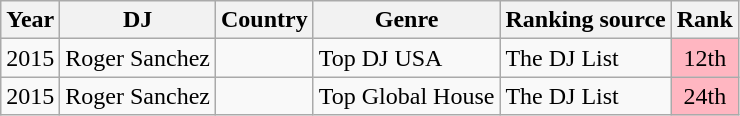<table class=wikitable>
<tr>
<th>Year</th>
<th>DJ</th>
<th>Country</th>
<th>Genre</th>
<th>Ranking source</th>
<th>Rank</th>
</tr>
<tr>
<td>2015</td>
<td>Roger Sanchez</td>
<td></td>
<td>Top DJ USA</td>
<td>The DJ List</td>
<td style="background:LightPink;text-align:center;">12th</td>
</tr>
<tr>
<td>2015</td>
<td>Roger Sanchez</td>
<td></td>
<td>Top Global House</td>
<td>The DJ List</td>
<td style="background:LightPink;text-align:center;">24th</td>
</tr>
</table>
